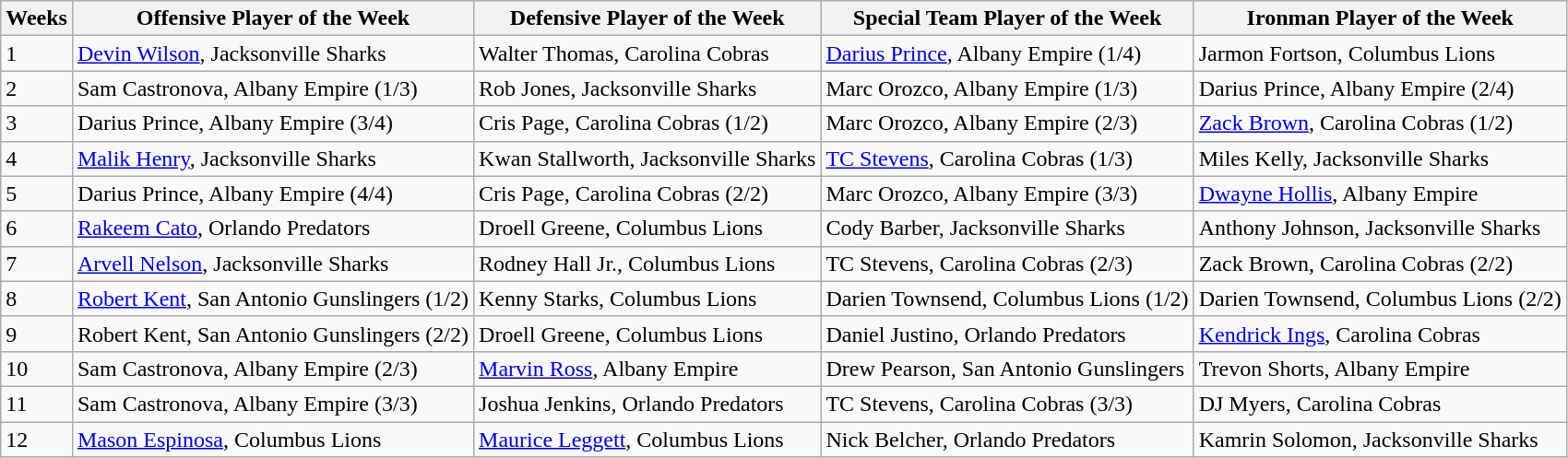<table class="wikitable">
<tr>
<th>Weeks</th>
<th>Offensive Player of the Week</th>
<th>Defensive Player of the Week</th>
<th>Special Team Player of the Week</th>
<th>Ironman Player of the Week</th>
</tr>
<tr>
<td>1</td>
<td><a href='#'>Devin Wilson</a>, Jacksonville Sharks</td>
<td>Walter Thomas, Carolina Cobras</td>
<td><a href='#'>Darius Prince</a>, Albany Empire (1/4)</td>
<td>Jarmon Fortson, Columbus Lions</td>
</tr>
<tr>
<td>2</td>
<td>Sam Castronova, Albany Empire (1/3)</td>
<td>Rob Jones, Jacksonville Sharks</td>
<td>Marc Orozco, Albany Empire (1/3)</td>
<td>Darius Prince, Albany Empire (2/4)</td>
</tr>
<tr>
<td>3</td>
<td>Darius Prince, Albany Empire (3/4)</td>
<td>Cris Page, Carolina Cobras (1/2)</td>
<td>Marc Orozco, Albany Empire (2/3)</td>
<td><a href='#'>Zack Brown</a>, Carolina Cobras (1/2)</td>
</tr>
<tr>
<td>4</td>
<td><a href='#'>Malik Henry</a>, Jacksonville Sharks</td>
<td>Kwan Stallworth, Jacksonville Sharks</td>
<td><a href='#'>TC Stevens</a>, Carolina Cobras (1/3)</td>
<td>Miles Kelly, Jacksonville Sharks</td>
</tr>
<tr>
<td>5</td>
<td>Darius Prince, Albany Empire (4/4)</td>
<td>Cris Page, Carolina Cobras (2/2)</td>
<td>Marc Orozco, Albany Empire (3/3)</td>
<td><a href='#'>Dwayne Hollis</a>, Albany Empire</td>
</tr>
<tr>
<td>6</td>
<td><a href='#'>Rakeem Cato</a>, Orlando Predators</td>
<td>Droell Greene, Columbus Lions</td>
<td>Cody Barber, Jacksonville Sharks</td>
<td>Anthony Johnson, Jacksonville Sharks</td>
</tr>
<tr>
<td>7</td>
<td><a href='#'>Arvell Nelson</a>, Jacksonville Sharks</td>
<td>Rodney Hall Jr., Columbus Lions</td>
<td>TC Stevens, Carolina Cobras (2/3)</td>
<td>Zack Brown, Carolina Cobras (2/2)</td>
</tr>
<tr>
<td>8</td>
<td><a href='#'>Robert Kent</a>, San Antonio Gunslingers (1/2)</td>
<td>Kenny Starks, Columbus Lions</td>
<td>Darien Townsend, Columbus Lions (1/2)</td>
<td>Darien Townsend, Columbus Lions (2/2)</td>
</tr>
<tr>
<td>9</td>
<td>Robert Kent, San Antonio Gunslingers (2/2)</td>
<td>Droell Greene, Columbus Lions</td>
<td>Daniel Justino, Orlando Predators</td>
<td><a href='#'>Kendrick Ings</a>, Carolina Cobras</td>
</tr>
<tr>
<td>10</td>
<td>Sam Castronova, Albany Empire (2/3)</td>
<td><a href='#'>Marvin Ross</a>, Albany Empire</td>
<td>Drew Pearson, San Antonio Gunslingers</td>
<td>Trevon Shorts, Albany Empire</td>
</tr>
<tr>
<td>11</td>
<td>Sam Castronova, Albany Empire (3/3)</td>
<td>Joshua Jenkins, Orlando Predators</td>
<td>TC Stevens, Carolina Cobras (3/3)</td>
<td>DJ Myers, Carolina Cobras</td>
</tr>
<tr>
<td>12</td>
<td><a href='#'>Mason Espinosa</a>, Columbus Lions</td>
<td><a href='#'>Maurice Leggett</a>, Columbus Lions</td>
<td>Nick Belcher, Orlando Predators</td>
<td>Kamrin Solomon, Jacksonville Sharks</td>
</tr>
</table>
